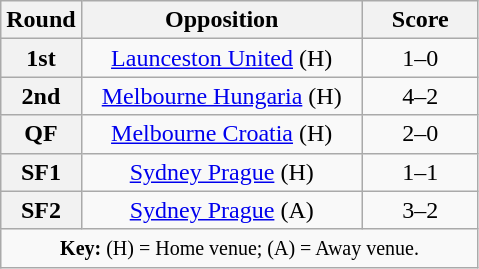<table class="wikitable plainrowheaders" style="text-align:center">
<tr>
<th scope="col" style="width:25px">Round</th>
<th scope="col" style="width:180px">Opposition</th>
<th scope="col" style="width:70px">Score</th>
</tr>
<tr>
<th scope=row style="text-align:center">1st</th>
<td><a href='#'>Launceston United</a> (H)</td>
<td>1–0</td>
</tr>
<tr>
<th scope=row style="text-align:center">2nd</th>
<td><a href='#'>Melbourne Hungaria</a> (H)</td>
<td>4–2</td>
</tr>
<tr>
<th scope=row style="text-align:center">QF</th>
<td><a href='#'>Melbourne Croatia</a> (H)</td>
<td>2–0</td>
</tr>
<tr>
<th scope=row style="text-align:center">SF1</th>
<td><a href='#'>Sydney Prague</a> (H)</td>
<td>1–1</td>
</tr>
<tr>
<th scope=row style="text-align:center">SF2</th>
<td><a href='#'>Sydney Prague</a> (A)</td>
<td>3–2</td>
</tr>
<tr>
<td colspan="3"><small><strong>Key:</strong> (H) = Home venue; (A) = Away venue.</small></td>
</tr>
</table>
